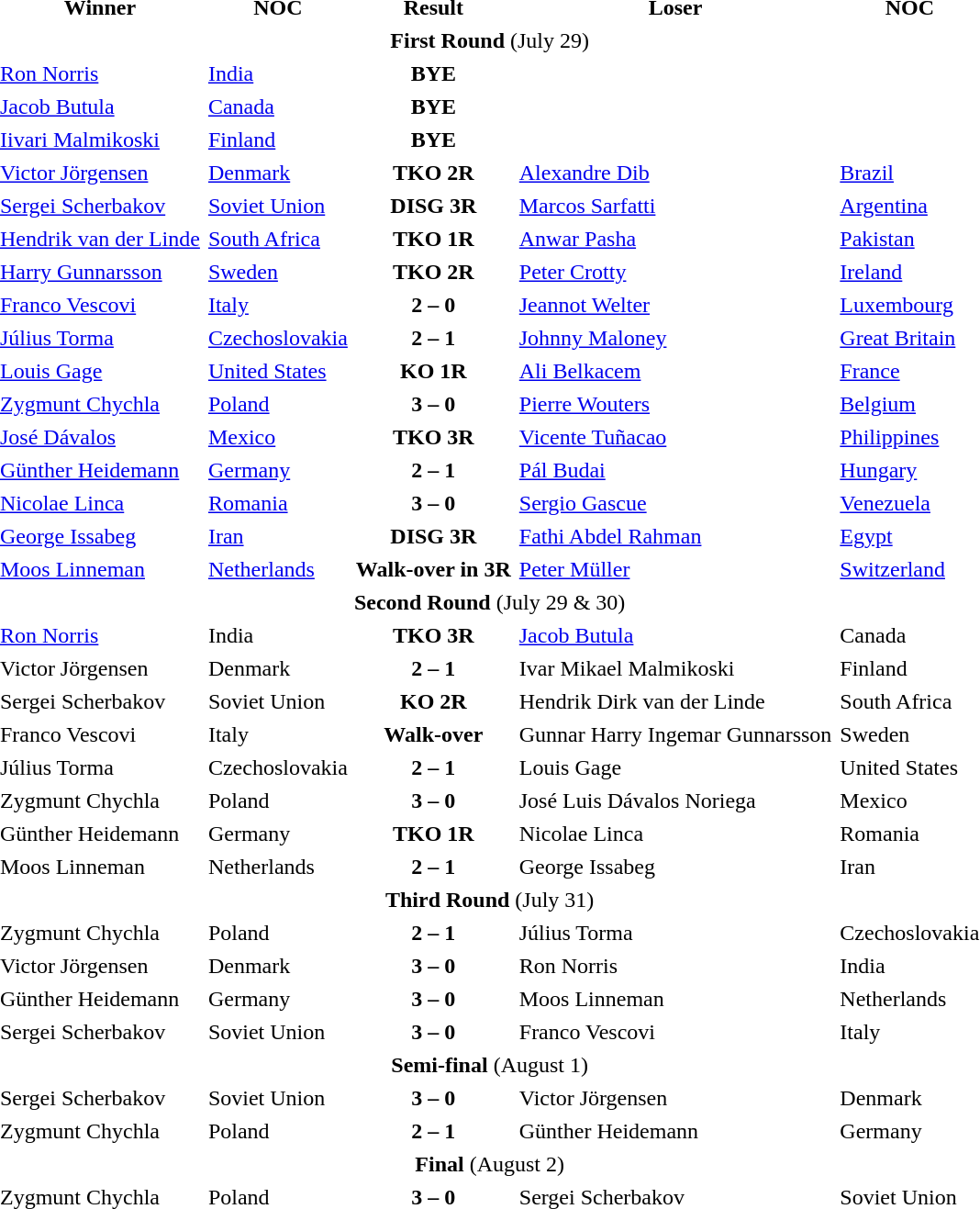<table border="0" Cellpadding="2">
<tr>
<th>Winner</th>
<th>NOC</th>
<th>Result</th>
<th>Loser</th>
<th>NOC</th>
</tr>
<tr>
<td align="center" colspan="5"><strong>First Round</strong> (July 29)</td>
</tr>
<tr>
<td><a href='#'>Ron Norris</a></td>
<td><a href='#'>India</a></td>
<th>BYE</th>
</tr>
<tr>
<td><a href='#'>Jacob Butula</a></td>
<td><a href='#'>Canada</a></td>
<th>BYE</th>
</tr>
<tr>
<td><a href='#'>Iivari Malmikoski</a></td>
<td><a href='#'>Finland</a></td>
<th>BYE</th>
</tr>
<tr>
<td><a href='#'>Victor Jörgensen</a></td>
<td><a href='#'>Denmark</a></td>
<th>TKO 2R</th>
<td><a href='#'>Alexandre Dib</a></td>
<td><a href='#'>Brazil</a></td>
</tr>
<tr>
<td><a href='#'>Sergei Scherbakov</a></td>
<td><a href='#'>Soviet Union</a></td>
<th>DISG 3R</th>
<td><a href='#'>Marcos Sarfatti</a></td>
<td><a href='#'>Argentina</a></td>
</tr>
<tr>
<td><a href='#'>Hendrik van der Linde</a></td>
<td><a href='#'>South Africa</a></td>
<th>TKO 1R</th>
<td><a href='#'>Anwar Pasha</a></td>
<td><a href='#'>Pakistan</a></td>
</tr>
<tr>
<td><a href='#'>Harry Gunnarsson</a></td>
<td><a href='#'>Sweden</a></td>
<th>TKO 2R</th>
<td><a href='#'>Peter Crotty</a></td>
<td><a href='#'>Ireland</a></td>
</tr>
<tr>
<td><a href='#'>Franco Vescovi</a></td>
<td><a href='#'>Italy</a></td>
<th>2 – 0</th>
<td><a href='#'>Jeannot Welter</a></td>
<td><a href='#'>Luxembourg</a></td>
</tr>
<tr>
<td><a href='#'>Július Torma</a></td>
<td><a href='#'>Czechoslovakia</a></td>
<th>2 – 1</th>
<td><a href='#'>Johnny Maloney</a></td>
<td><a href='#'>Great Britain</a></td>
</tr>
<tr>
<td><a href='#'>Louis Gage</a></td>
<td><a href='#'>United States</a></td>
<th>KO 1R</th>
<td><a href='#'>Ali Belkacem</a></td>
<td><a href='#'>France</a></td>
</tr>
<tr>
<td><a href='#'>Zygmunt Chychla</a></td>
<td><a href='#'>Poland</a></td>
<th>3 – 0</th>
<td><a href='#'>Pierre Wouters</a></td>
<td><a href='#'>Belgium</a></td>
</tr>
<tr>
<td><a href='#'>José Dávalos</a></td>
<td><a href='#'>Mexico</a></td>
<th>TKO 3R</th>
<td><a href='#'>Vicente Tuñacao</a></td>
<td><a href='#'>Philippines</a></td>
</tr>
<tr>
<td><a href='#'>Günther Heidemann</a></td>
<td><a href='#'>Germany</a></td>
<th>2 – 1</th>
<td><a href='#'>Pál Budai</a></td>
<td><a href='#'>Hungary</a></td>
</tr>
<tr>
<td><a href='#'>Nicolae Linca</a></td>
<td><a href='#'>Romania</a></td>
<th>3 – 0</th>
<td><a href='#'>Sergio Gascue</a></td>
<td><a href='#'>Venezuela</a></td>
</tr>
<tr>
<td><a href='#'>George Issabeg</a></td>
<td><a href='#'>Iran</a></td>
<th>DISG 3R</th>
<td><a href='#'>Fathi Abdel Rahman</a></td>
<td><a href='#'>Egypt</a></td>
</tr>
<tr>
<td><a href='#'>Moos Linneman</a></td>
<td><a href='#'>Netherlands</a></td>
<th>Walk-over in 3R</th>
<td><a href='#'>Peter Müller</a></td>
<td><a href='#'>Switzerland</a></td>
</tr>
<tr>
<td align="center" colspan="5"><strong>Second Round</strong> (July 29 & 30)</td>
</tr>
<tr>
<td><a href='#'>Ron Norris</a></td>
<td>India</td>
<th>TKO 3R</th>
<td><a href='#'>Jacob Butula</a></td>
<td>Canada</td>
</tr>
<tr>
<td>Victor Jörgensen</td>
<td>Denmark</td>
<th>2 – 1</th>
<td>Ivar Mikael Malmikoski</td>
<td>Finland</td>
</tr>
<tr>
<td>Sergei Scherbakov</td>
<td>Soviet Union</td>
<th>KO 2R</th>
<td>Hendrik Dirk van der Linde</td>
<td>South Africa</td>
</tr>
<tr>
<td>Franco Vescovi</td>
<td>Italy</td>
<th>Walk-over</th>
<td>Gunnar Harry Ingemar Gunnarsson</td>
<td>Sweden</td>
</tr>
<tr>
<td>Július Torma</td>
<td>Czechoslovakia</td>
<th>2 – 1</th>
<td>Louis Gage</td>
<td>United States</td>
</tr>
<tr>
<td>Zygmunt Chychla</td>
<td>Poland</td>
<th>3 – 0</th>
<td>José Luis Dávalos Noriega</td>
<td>Mexico</td>
</tr>
<tr>
<td>Günther Heidemann</td>
<td>Germany</td>
<th>TKO 1R</th>
<td>Nicolae Linca</td>
<td>Romania</td>
</tr>
<tr>
<td>Moos Linneman</td>
<td>Netherlands</td>
<th>2 – 1</th>
<td>George Issabeg</td>
<td>Iran</td>
</tr>
<tr>
<td align="center" colspan="5"><strong>Third Round</strong> (July 31)</td>
</tr>
<tr>
<td>Zygmunt Chychla</td>
<td>Poland</td>
<th>2 – 1</th>
<td>Július Torma</td>
<td>Czechoslovakia</td>
</tr>
<tr>
<td>Victor Jörgensen</td>
<td>Denmark</td>
<th>3 – 0</th>
<td>Ron Norris</td>
<td>India</td>
</tr>
<tr>
<td>Günther Heidemann</td>
<td>Germany</td>
<th>3 – 0</th>
<td>Moos Linneman</td>
<td>Netherlands</td>
</tr>
<tr>
<td>Sergei Scherbakov</td>
<td>Soviet Union</td>
<th>3 – 0</th>
<td>Franco Vescovi</td>
<td>Italy</td>
</tr>
<tr>
<td align="center" colspan="5"><strong>Semi-final</strong> (August 1)</td>
</tr>
<tr>
<td>Sergei Scherbakov</td>
<td>Soviet Union</td>
<th>3 – 0</th>
<td>Victor Jörgensen</td>
<td>Denmark</td>
</tr>
<tr>
<td>Zygmunt Chychla</td>
<td>Poland</td>
<th>2 – 1</th>
<td>Günther Heidemann</td>
<td>Germany</td>
</tr>
<tr>
<td align="center" colspan="5"><strong>Final</strong> (August 2)</td>
</tr>
<tr>
<td>Zygmunt Chychla</td>
<td>Poland</td>
<th>3 – 0</th>
<td>Sergei Scherbakov</td>
<td>Soviet Union</td>
</tr>
</table>
